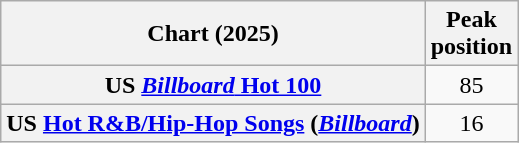<table class="wikitable sortable plainrowheaders" style="text-align:center">
<tr>
<th scope="col">Chart (2025)</th>
<th scope="col">Peak<br>position</th>
</tr>
<tr>
<th scope="row">US <a href='#'><em>Billboard</em> Hot 100</a></th>
<td>85</td>
</tr>
<tr>
<th scope="row">US <a href='#'>Hot R&B/Hip-Hop Songs</a> (<em><a href='#'>Billboard</a></em>)</th>
<td>16</td>
</tr>
</table>
